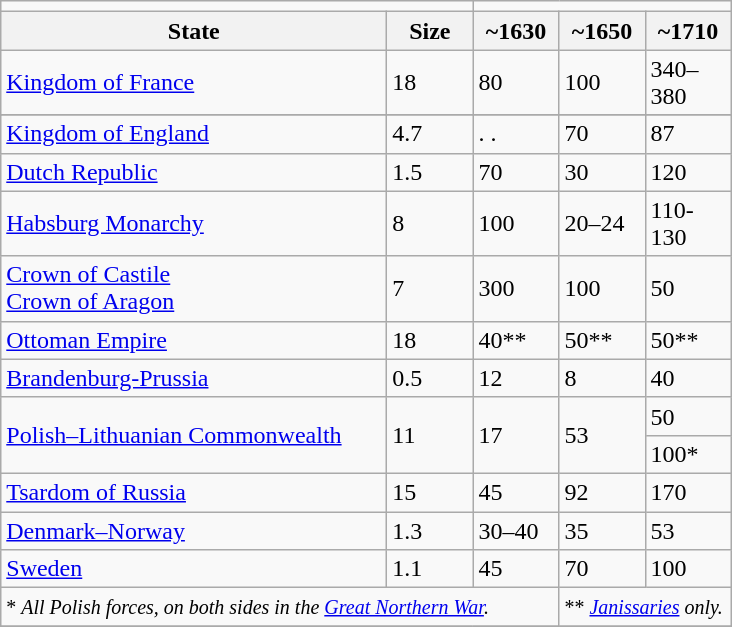<table align=left class="wikitable">
<tr>
<td colspan=2></td>
<td colspan=6></td>
</tr>
<tr>
<th align="left" width="250"><strong>State</strong></th>
<th align="left" width="50"><strong>Size</strong></th>
<th align="left" width="50"><strong>~1630</strong></th>
<th align="left" width="50"><strong>~1650</strong></th>
<th align="left" width="50"><strong>~1710</strong></th>
</tr>
<tr>
<td><a href='#'>Kingdom of France</a></td>
<td>18 </td>
<td>80 </td>
<td>100  </td>
<td>340–380  </td>
</tr>
<tr>
</tr>
<tr>
<td><a href='#'>Kingdom of England</a></td>
<td>4.7 </td>
<td>. .</td>
<td>70 </td>
<td>87 </td>
</tr>
<tr>
<td><a href='#'>Dutch Republic</a></td>
<td>1.5 </td>
<td>70 </td>
<td>30 </td>
<td>120 </td>
</tr>
<tr>
<td><a href='#'>Habsburg Monarchy</a></td>
<td>8 </td>
<td>100 </td>
<td>20–24 </td>
<td>110-130 </td>
</tr>
<tr>
<td><a href='#'>Crown of Castile</a><br><a href='#'>Crown of Aragon</a></td>
<td>7 </td>
<td>300 </td>
<td>100 </td>
<td>50 </td>
</tr>
<tr>
<td><a href='#'>Ottoman Empire</a></td>
<td>18 </td>
<td>40** </td>
<td>50** </td>
<td>50** </td>
</tr>
<tr>
<td><a href='#'>Brandenburg-Prussia</a></td>
<td>0.5 </td>
<td>12 </td>
<td>8 </td>
<td>40 </td>
</tr>
<tr>
<td rowspan=2><a href='#'>Polish–Lithuanian Commonwealth</a></td>
<td rowspan=2>11 </td>
<td rowspan=2>17 </td>
<td rowspan=2>53 </td>
<td>50 </td>
</tr>
<tr>
<td>100* </td>
</tr>
<tr>
<td><a href='#'>Tsardom of Russia</a></td>
<td>15 </td>
<td>45 </td>
<td>92 </td>
<td>170 </td>
</tr>
<tr>
<td><a href='#'>Denmark–Norway</a></td>
<td>1.3 </td>
<td>30–40 </td>
<td>35 </td>
<td>53 </td>
</tr>
<tr>
<td><a href='#'>Sweden</a></td>
<td>1.1 </td>
<td>45 </td>
<td>70  </td>
<td>100 </td>
</tr>
<tr>
<td colspan=3><small>* <em>All Polish forces, on both sides in the <a href='#'>Great Northern War</a>.</em></small></td>
<td colspan=5><small> ** <em><a href='#'>Janissaries</a> only.</em></small></td>
</tr>
<tr>
</tr>
</table>
